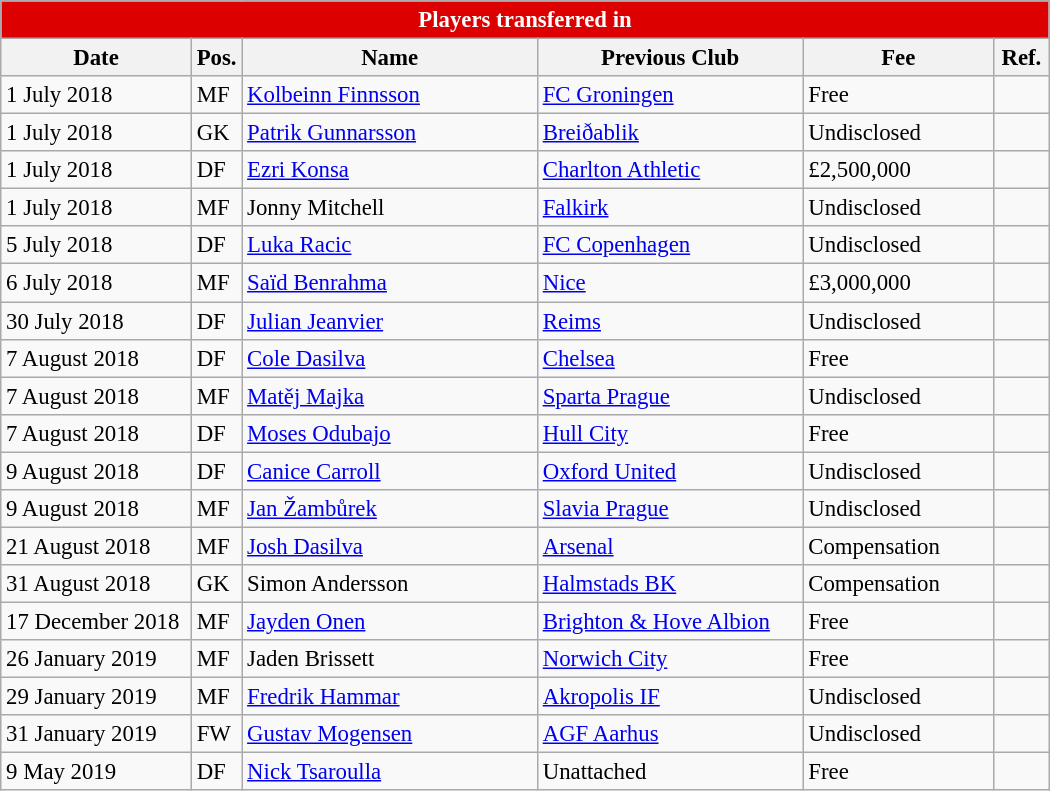<table class="wikitable" style="font-size:95%;" cellpadding="1">
<tr>
<th colspan="6" style="background:#d00; color:white; text-align:center;">Players transferred in</th>
</tr>
<tr>
<th style="width:120px;">Date</th>
<th style="width:25px;">Pos.</th>
<th style="width:190px;">Name</th>
<th style="width:170px;">Previous Club</th>
<th style="width:120px;">Fee</th>
<th style="width:30px;">Ref.</th>
</tr>
<tr>
<td>1 July 2018</td>
<td>MF</td>
<td> <a href='#'>Kolbeinn Finnsson</a></td>
<td> <a href='#'>FC Groningen</a></td>
<td>Free</td>
<td></td>
</tr>
<tr>
<td>1 July 2018</td>
<td>GK</td>
<td> <a href='#'>Patrik Gunnarsson</a></td>
<td> <a href='#'>Breiðablik</a></td>
<td>Undisclosed</td>
<td></td>
</tr>
<tr>
<td>1 July 2018</td>
<td>DF</td>
<td> <a href='#'>Ezri Konsa</a></td>
<td> <a href='#'>Charlton Athletic</a></td>
<td>£2,500,000</td>
<td></td>
</tr>
<tr>
<td>1 July 2018</td>
<td>MF</td>
<td> Jonny Mitchell</td>
<td> <a href='#'>Falkirk</a></td>
<td>Undisclosed</td>
<td></td>
</tr>
<tr>
<td>5 July 2018</td>
<td>DF</td>
<td> <a href='#'>Luka Racic</a></td>
<td> <a href='#'>FC Copenhagen</a></td>
<td>Undisclosed</td>
<td></td>
</tr>
<tr>
<td>6 July 2018</td>
<td>MF</td>
<td> <a href='#'>Saïd Benrahma</a></td>
<td> <a href='#'>Nice</a></td>
<td>£3,000,000</td>
<td></td>
</tr>
<tr>
<td>30 July 2018</td>
<td>DF</td>
<td> <a href='#'>Julian Jeanvier</a></td>
<td> <a href='#'>Reims</a></td>
<td>Undisclosed</td>
<td></td>
</tr>
<tr>
<td>7 August 2018</td>
<td>DF</td>
<td> <a href='#'>Cole Dasilva</a></td>
<td> <a href='#'>Chelsea</a></td>
<td>Free</td>
<td></td>
</tr>
<tr>
<td>7 August 2018</td>
<td>MF</td>
<td> <a href='#'>Matěj Majka</a></td>
<td> <a href='#'>Sparta Prague</a></td>
<td>Undisclosed</td>
<td></td>
</tr>
<tr>
<td>7 August 2018</td>
<td>DF</td>
<td> <a href='#'>Moses Odubajo</a></td>
<td> <a href='#'>Hull City</a></td>
<td>Free</td>
<td></td>
</tr>
<tr>
<td>9 August 2018</td>
<td>DF</td>
<td> <a href='#'>Canice Carroll</a></td>
<td> <a href='#'>Oxford United</a></td>
<td>Undisclosed</td>
<td></td>
</tr>
<tr>
<td>9 August 2018</td>
<td>MF</td>
<td> <a href='#'>Jan Žambůrek</a></td>
<td> <a href='#'>Slavia Prague</a></td>
<td>Undisclosed</td>
<td></td>
</tr>
<tr>
<td>21 August 2018</td>
<td>MF</td>
<td> <a href='#'>Josh Dasilva</a></td>
<td> <a href='#'>Arsenal</a></td>
<td>Compensation</td>
<td></td>
</tr>
<tr>
<td>31 August 2018</td>
<td>GK</td>
<td> Simon Andersson</td>
<td> <a href='#'>Halmstads BK</a></td>
<td>Compensation</td>
<td></td>
</tr>
<tr>
<td>17 December 2018</td>
<td>MF</td>
<td> <a href='#'>Jayden Onen</a></td>
<td> <a href='#'>Brighton & Hove Albion</a></td>
<td>Free</td>
<td></td>
</tr>
<tr>
<td>26 January 2019</td>
<td>MF</td>
<td> Jaden Brissett</td>
<td> <a href='#'>Norwich City</a></td>
<td>Free</td>
<td></td>
</tr>
<tr>
<td>29 January 2019</td>
<td>MF</td>
<td> <a href='#'>Fredrik Hammar</a></td>
<td> <a href='#'>Akropolis IF</a></td>
<td>Undisclosed</td>
<td></td>
</tr>
<tr>
<td>31 January 2019</td>
<td>FW</td>
<td> <a href='#'>Gustav Mogensen</a></td>
<td> <a href='#'>AGF Aarhus</a></td>
<td>Undisclosed</td>
<td></td>
</tr>
<tr>
<td>9 May 2019</td>
<td>DF</td>
<td> <a href='#'>Nick Tsaroulla</a></td>
<td>Unattached</td>
<td>Free</td>
<td></td>
</tr>
</table>
